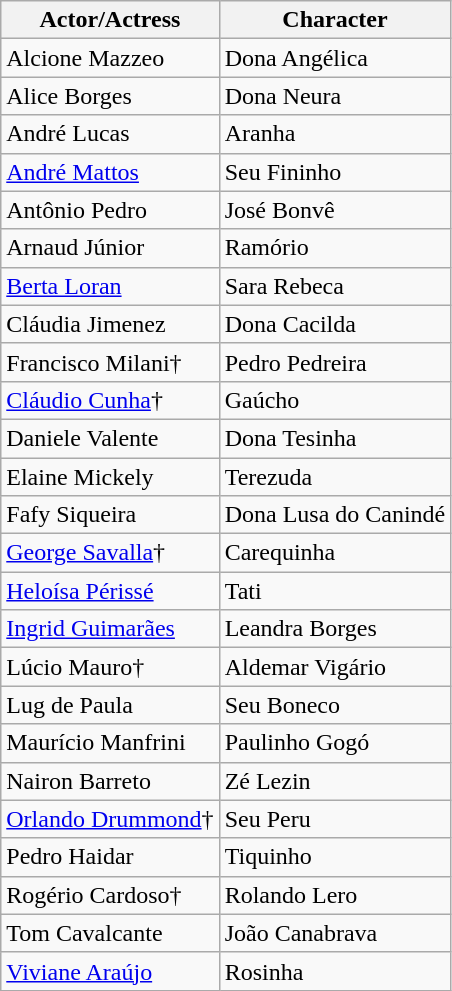<table class="wikitable">
<tr>
<th>Actor/Actress</th>
<th>Character</th>
</tr>
<tr>
<td>Alcione Mazzeo</td>
<td>Dona Angélica</td>
</tr>
<tr>
<td>Alice Borges</td>
<td>Dona Neura</td>
</tr>
<tr>
<td>André Lucas</td>
<td>Aranha</td>
</tr>
<tr>
<td><a href='#'>André Mattos</a></td>
<td>Seu Fininho</td>
</tr>
<tr>
<td>Antônio Pedro</td>
<td>José Bonvê</td>
</tr>
<tr>
<td>Arnaud Júnior</td>
<td>Ramório</td>
</tr>
<tr>
<td><a href='#'>Berta Loran</a></td>
<td>Sara Rebeca</td>
</tr>
<tr>
<td>Cláudia Jimenez</td>
<td>Dona Cacilda</td>
</tr>
<tr>
<td>Francisco Milani†</td>
<td>Pedro Pedreira</td>
</tr>
<tr>
<td><a href='#'>Cláudio Cunha</a>†</td>
<td>Gaúcho</td>
</tr>
<tr>
<td>Daniele Valente</td>
<td>Dona Tesinha</td>
</tr>
<tr>
<td>Elaine Mickely</td>
<td>Terezuda</td>
</tr>
<tr>
<td>Fafy Siqueira</td>
<td>Dona Lusa do Canindé</td>
</tr>
<tr>
<td><a href='#'>George Savalla</a>†</td>
<td>Carequinha</td>
</tr>
<tr>
<td><a href='#'>Heloísa Périssé</a></td>
<td>Tati</td>
</tr>
<tr>
<td><a href='#'>Ingrid Guimarães</a></td>
<td>Leandra Borges</td>
</tr>
<tr>
<td>Lúcio Mauro†</td>
<td>Aldemar Vigário</td>
</tr>
<tr>
<td>Lug de Paula</td>
<td>Seu Boneco</td>
</tr>
<tr>
<td>Maurício Manfrini</td>
<td>Paulinho Gogó</td>
</tr>
<tr>
<td>Nairon Barreto</td>
<td>Zé Lezin</td>
</tr>
<tr>
<td><a href='#'>Orlando Drummond</a>†</td>
<td>Seu Peru</td>
</tr>
<tr>
<td>Pedro Haidar</td>
<td>Tiquinho</td>
</tr>
<tr>
<td>Rogério Cardoso†</td>
<td>Rolando Lero</td>
</tr>
<tr>
<td>Tom Cavalcante</td>
<td>João Canabrava</td>
</tr>
<tr>
<td><a href='#'>Viviane Araújo</a></td>
<td>Rosinha</td>
</tr>
</table>
